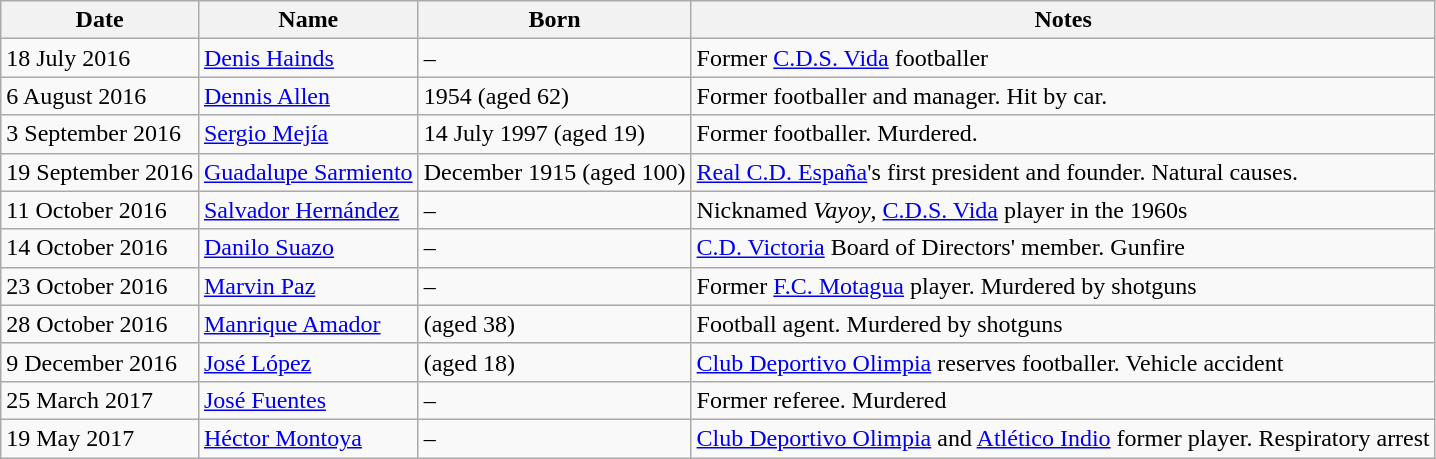<table class="wikitable">
<tr>
<th>Date</th>
<th>Name</th>
<th>Born</th>
<th>Notes</th>
</tr>
<tr>
<td>18 July 2016</td>
<td> <a href='#'>Denis Hainds</a></td>
<td>–</td>
<td>Former <a href='#'>C.D.S. Vida</a> footballer</td>
</tr>
<tr>
<td>6 August 2016</td>
<td> <a href='#'>Dennis Allen</a></td>
<td>1954 (aged 62)</td>
<td>Former footballer and manager.  Hit by car.</td>
</tr>
<tr>
<td>3 September 2016</td>
<td> <a href='#'>Sergio Mejía</a></td>
<td>14 July 1997 (aged 19)</td>
<td>Former footballer.  Murdered.</td>
</tr>
<tr>
<td>19 September 2016</td>
<td> <a href='#'>Guadalupe Sarmiento</a></td>
<td>December 1915 (aged 100)</td>
<td><a href='#'>Real C.D. España</a>'s first president and founder. Natural causes.</td>
</tr>
<tr>
<td>11 October 2016</td>
<td> <a href='#'>Salvador Hernández</a></td>
<td>–</td>
<td>Nicknamed <em>Vayoy</em>, <a href='#'>C.D.S. Vida</a> player in the 1960s</td>
</tr>
<tr>
<td>14 October 2016</td>
<td> <a href='#'>Danilo Suazo</a></td>
<td>–</td>
<td><a href='#'>C.D. Victoria</a> Board of Directors' member.  Gunfire</td>
</tr>
<tr>
<td>23 October 2016</td>
<td> <a href='#'>Marvin Paz</a></td>
<td>–</td>
<td>Former <a href='#'>F.C. Motagua</a> player.  Murdered by shotguns</td>
</tr>
<tr>
<td>28 October 2016</td>
<td> <a href='#'>Manrique Amador</a></td>
<td>(aged 38)</td>
<td>Football agent.  Murdered by shotguns</td>
</tr>
<tr>
<td>9 December 2016</td>
<td> <a href='#'>José López</a></td>
<td>(aged 18)</td>
<td><a href='#'>Club Deportivo Olimpia</a> reserves footballer.  Vehicle accident</td>
</tr>
<tr>
<td>25 March 2017</td>
<td> <a href='#'>José Fuentes</a></td>
<td>–</td>
<td>Former referee.  Murdered</td>
</tr>
<tr>
<td>19 May 2017</td>
<td> <a href='#'>Héctor Montoya</a></td>
<td>–</td>
<td><a href='#'>Club Deportivo Olimpia</a> and <a href='#'>Atlético Indio</a> former player.  Respiratory arrest</td>
</tr>
</table>
